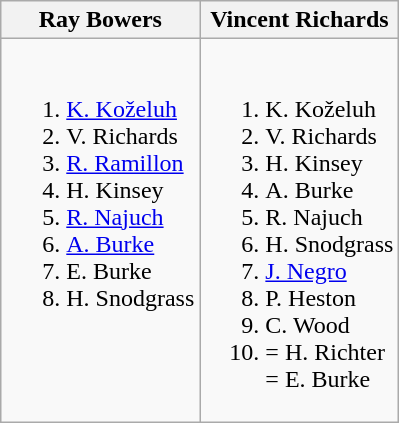<table class="wikitable">
<tr>
<th>Ray Bowers</th>
<th>Vincent Richards</th>
</tr>
<tr style="vertical-align: top;">
<td style="white-space: nowrap;"><br><ol><li> <a href='#'>K. Koželuh</a></li><li> V. Richards</li><li> <a href='#'>R. Ramillon</a></li><li> H. Kinsey</li><li> <a href='#'>R. Najuch</a></li><li> <a href='#'>A. Burke</a></li><li> E. Burke</li><li> H. Snodgrass</li></ol></td>
<td style="white-space: nowrap;"><br><ol><li> K. Koželuh</li><li> V. Richards</li><li> H. Kinsey</li><li> A. Burke</li><li> R. Najuch</li><li> H. Snodgrass</li><li> <a href='#'>J. Negro</a></li><li> P. Heston</li><li> C. Wood</li><li>= H. Richter<br>= E. Burke</li></ol></td>
</tr>
</table>
